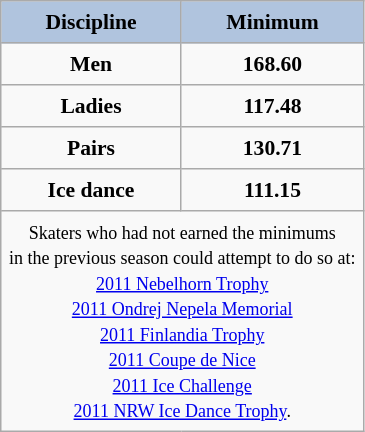<table border="2" cellpadding="5" cellspacing="0" style="margin: 1em 1em 1em 0; background: #f9f9f9; border: 1px #aaa solid; border-collapse: collapse; font-size: 90%; text-align:center;">
<tr style="background:#b0c4de;">
<th>Discipline</th>
<th>Minimum</th>
</tr>
<tr>
<th>Men</th>
<th>168.60</th>
</tr>
<tr>
<th>Ladies</th>
<th>117.48</th>
</tr>
<tr>
<th>Pairs</th>
<th>130.71</th>
</tr>
<tr>
<th>Ice dance</th>
<th>111.15</th>
</tr>
<tr>
<td colspan=2 align=center><small> Skaters who had not earned the minimums <br> in the previous season could attempt to do so at: <br> <a href='#'>2011 Nebelhorn Trophy</a> <br> <a href='#'>2011 Ondrej Nepela Memorial</a> <br> <a href='#'>2011 Finlandia Trophy</a> <br> <a href='#'>2011 Coupe de Nice</a> <br> <a href='#'>2011 Ice Challenge</a> <br> <a href='#'>2011 NRW Ice Dance Trophy</a>. </small></td>
</tr>
</table>
